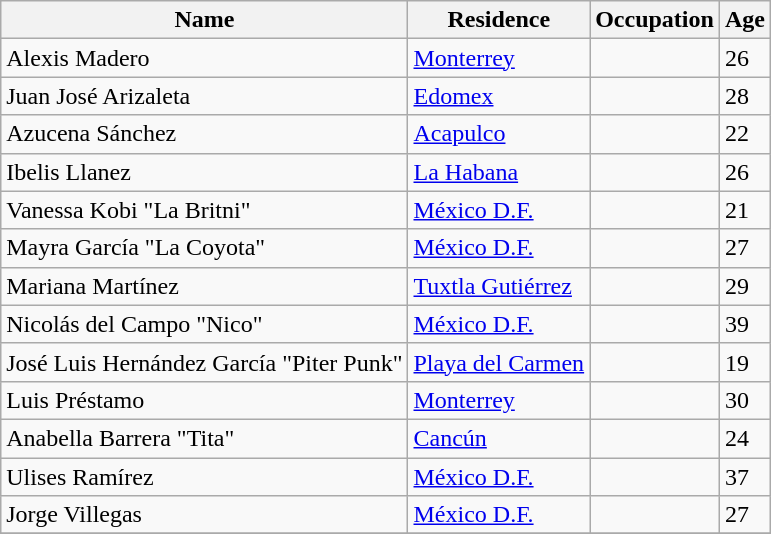<table class=wikitable>
<tr>
<th>Name</th>
<th>Residence</th>
<th>Occupation</th>
<th>Age</th>
</tr>
<tr>
<td>Alexis Madero</td>
<td><a href='#'>Monterrey</a></td>
<td></td>
<td>26</td>
</tr>
<tr>
<td>Juan José Arizaleta</td>
<td><a href='#'>Edomex</a></td>
<td></td>
<td>28</td>
</tr>
<tr>
<td>Azucena Sánchez</td>
<td><a href='#'>Acapulco</a></td>
<td></td>
<td>22</td>
</tr>
<tr>
<td>Ibelis Llanez</td>
<td><a href='#'>La Habana</a></td>
<td></td>
<td>26</td>
</tr>
<tr>
<td>Vanessa Kobi "La Britni"</td>
<td><a href='#'>México D.F.</a></td>
<td></td>
<td>21</td>
</tr>
<tr>
<td>Mayra García "La Coyota"</td>
<td><a href='#'>México D.F.</a></td>
<td></td>
<td>27</td>
</tr>
<tr>
<td>Mariana Martínez</td>
<td><a href='#'>Tuxtla Gutiérrez</a></td>
<td></td>
<td>29</td>
</tr>
<tr>
<td>Nicolás del Campo "Nico"</td>
<td><a href='#'>México D.F.</a></td>
<td></td>
<td>39</td>
</tr>
<tr>
<td>José Luis Hernández García "Piter Punk"</td>
<td><a href='#'>Playa del Carmen</a></td>
<td></td>
<td>19</td>
</tr>
<tr>
<td>Luis Préstamo</td>
<td><a href='#'>Monterrey</a></td>
<td></td>
<td>30</td>
</tr>
<tr>
<td>Anabella Barrera "Tita"</td>
<td><a href='#'>Cancún</a></td>
<td></td>
<td>24</td>
</tr>
<tr>
<td>Ulises Ramírez</td>
<td><a href='#'>México D.F.</a></td>
<td></td>
<td>37</td>
</tr>
<tr>
<td>Jorge Villegas</td>
<td><a href='#'>México D.F.</a></td>
<td></td>
<td>27</td>
</tr>
<tr>
</tr>
</table>
